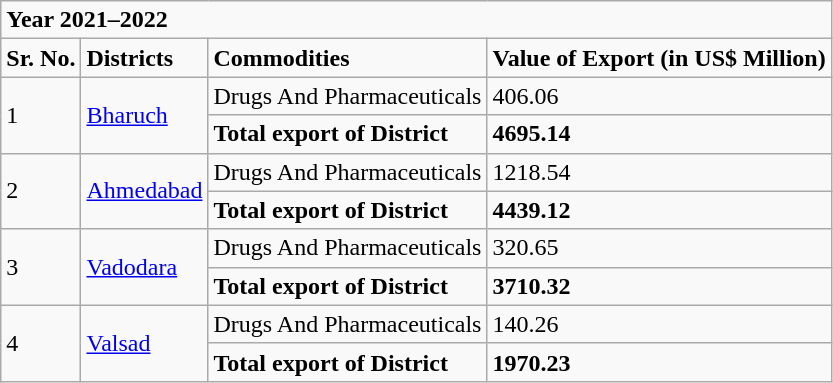<table class="wikitable">
<tr>
<td colspan="4"><strong>Year 2021–2022</strong></td>
</tr>
<tr>
<td><strong>Sr. No.</strong></td>
<td><strong>Districts</strong></td>
<td><strong>Commodities</strong></td>
<td><strong>Value of Export (in US$ Million)</strong></td>
</tr>
<tr>
<td rowspan="2">1</td>
<td rowspan="2"><a href='#'>Bharuch</a></td>
<td>Drugs And Pharmaceuticals</td>
<td>406.06</td>
</tr>
<tr>
<td><strong>Total export of District</strong></td>
<td><strong>4695.14</strong></td>
</tr>
<tr>
<td rowspan="2">2</td>
<td rowspan="2"><a href='#'>Ahmedabad</a></td>
<td>Drugs And Pharmaceuticals</td>
<td>1218.54</td>
</tr>
<tr>
<td><strong>Total export of District</strong></td>
<td><strong>4439.12</strong></td>
</tr>
<tr>
<td rowspan="2">3</td>
<td rowspan="2"><a href='#'>Vadodara</a></td>
<td>Drugs And Pharmaceuticals</td>
<td>320.65</td>
</tr>
<tr>
<td><strong>Total export of District</strong></td>
<td><strong>3710.32</strong></td>
</tr>
<tr>
<td rowspan="2">4</td>
<td rowspan="2"><a href='#'>Valsad</a></td>
<td>Drugs And Pharmaceuticals</td>
<td>140.26</td>
</tr>
<tr>
<td><strong>Total export of District</strong></td>
<td><strong>1970.23</strong></td>
</tr>
</table>
